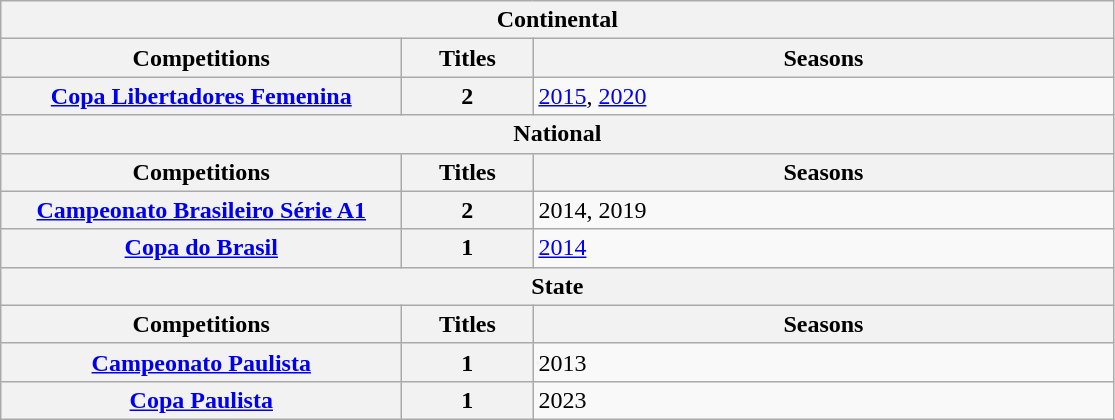<table class="wikitable">
<tr>
<th colspan="3">Continental</th>
</tr>
<tr>
<th style="width:260px">Competitions</th>
<th style="width:80px">Titles</th>
<th style="width:380px">Seasons</th>
</tr>
<tr>
<th style="text-align:center"><a href='#'>Copa Libertadores Femenina</a></th>
<th style="text-align:center"><strong>2</strong></th>
<td align="left"><a href='#'>2015</a>, <a href='#'>2020</a></td>
</tr>
<tr>
<th colspan="3">National</th>
</tr>
<tr>
<th style="width:260px">Competitions</th>
<th style="width:80px">Titles</th>
<th style="width:380px">Seasons</th>
</tr>
<tr>
<th style="text-align:center"><a href='#'>Campeonato Brasileiro Série A1</a></th>
<th style="text-align:center"><strong>2</strong></th>
<td align="left">2014, 2019</td>
</tr>
<tr>
<th style="text-align:center"><a href='#'>Copa do Brasil</a></th>
<th style="text-align:center"><strong>1</strong></th>
<td align="left"><a href='#'>2014</a></td>
</tr>
<tr>
<th colspan="3">State</th>
</tr>
<tr>
<th>Competitions</th>
<th>Titles</th>
<th>Seasons</th>
</tr>
<tr>
<th style="text-align:center"><a href='#'>Campeonato Paulista</a></th>
<th style="text-align:center"><strong>1</strong></th>
<td align="left">2013</td>
</tr>
<tr>
<th style="text-align:center"><a href='#'>Copa Paulista</a></th>
<th style="text-align:center"><strong>1</strong></th>
<td align="left">2023</td>
</tr>
</table>
